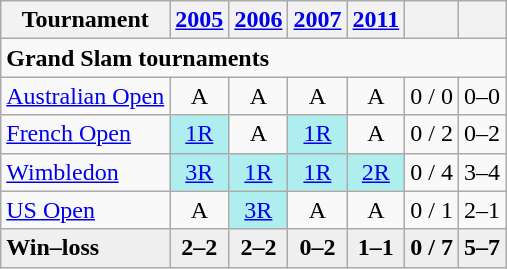<table class=wikitable style=text-align:center;>
<tr>
<th>Tournament</th>
<th><a href='#'>2005</a></th>
<th><a href='#'>2006</a></th>
<th><a href='#'>2007</a></th>
<th><a href='#'>2011</a></th>
<th></th>
<th></th>
</tr>
<tr>
<td colspan="19" style="text-align:left;"><strong>Grand Slam tournaments</strong></td>
</tr>
<tr>
<td align=left><a href='#'>Australian Open</a></td>
<td>A</td>
<td>A</td>
<td>A</td>
<td>A</td>
<td>0 / 0</td>
<td>0–0</td>
</tr>
<tr>
<td align=left><a href='#'>French Open</a></td>
<td bgcolor="#afeeee"><a href='#'>1R</a></td>
<td>A</td>
<td bgcolor="#afeeee"><a href='#'>1R</a></td>
<td>A</td>
<td>0 / 2</td>
<td>0–2</td>
</tr>
<tr>
<td align=left><a href='#'>Wimbledon</a></td>
<td bgcolor="#afeeee"><a href='#'>3R</a></td>
<td bgcolor="#afeeee"><a href='#'>1R</a></td>
<td bgcolor="#afeeee"><a href='#'>1R</a></td>
<td bgcolor="#afeeee"><a href='#'>2R</a></td>
<td>0 / 4</td>
<td>3–4</td>
</tr>
<tr>
<td align=left><a href='#'>US Open</a></td>
<td>A</td>
<td bgcolor="#afeeee"><a href='#'>3R</a></td>
<td>A</td>
<td>A</td>
<td>0 / 1</td>
<td>2–1</td>
</tr>
<tr style="background:#efefef; font-weight:bold;">
<td style="text-align:left">Win–loss</td>
<td>2–2</td>
<td>2–2</td>
<td>0–2</td>
<td>1–1</td>
<td>0 / 7</td>
<td>5–7</td>
</tr>
</table>
